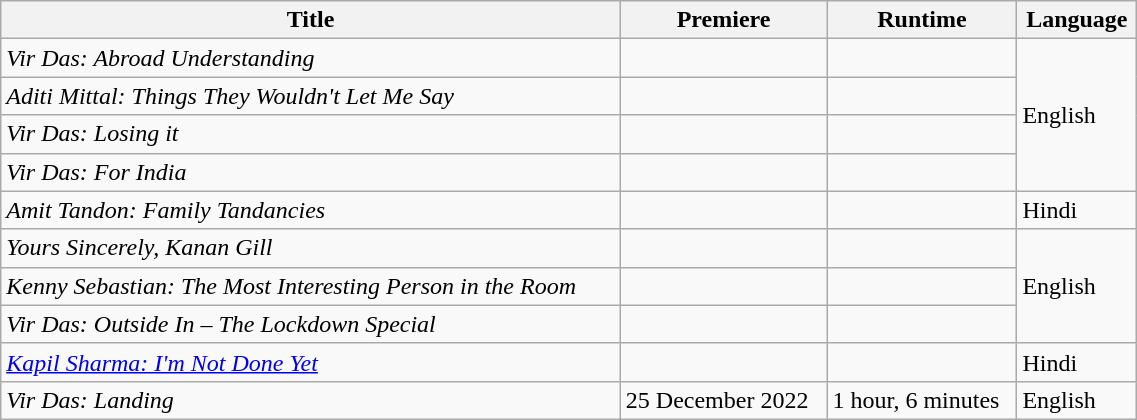<table class="wikitable sortable" style="width:60%">
<tr>
<th>Title</th>
<th>Premiere</th>
<th>Runtime</th>
<th>Language</th>
</tr>
<tr>
<td><em>Vir Das: Abroad Understanding</em></td>
<td></td>
<td></td>
<td rowspan="4">English</td>
</tr>
<tr>
<td><em>Aditi Mittal: Things They Wouldn't Let Me Say</em></td>
<td></td>
<td></td>
</tr>
<tr>
<td><em>Vir Das: Losing it</em></td>
<td></td>
<td></td>
</tr>
<tr>
<td><em>Vir Das: For India</em></td>
<td></td>
<td></td>
</tr>
<tr>
<td><em>Amit Tandon: Family Tandancies</em></td>
<td></td>
<td></td>
<td>Hindi</td>
</tr>
<tr>
<td><em>Yours Sincerely, Kanan Gill</em></td>
<td></td>
<td></td>
<td rowspan="3">English</td>
</tr>
<tr>
<td><em>Kenny Sebastian: The Most Interesting Person in the Room</em></td>
<td></td>
<td></td>
</tr>
<tr>
<td><em>Vir Das: Outside In – The Lockdown Special</em></td>
<td></td>
<td></td>
</tr>
<tr>
<td><em><a href='#'>Kapil Sharma: I'm Not Done Yet</a></em></td>
<td></td>
<td></td>
<td>Hindi</td>
</tr>
<tr>
<td><em>Vir Das: Landing</em></td>
<td>25 December 2022</td>
<td>1 hour, 6 minutes</td>
<td>English</td>
</tr>
</table>
